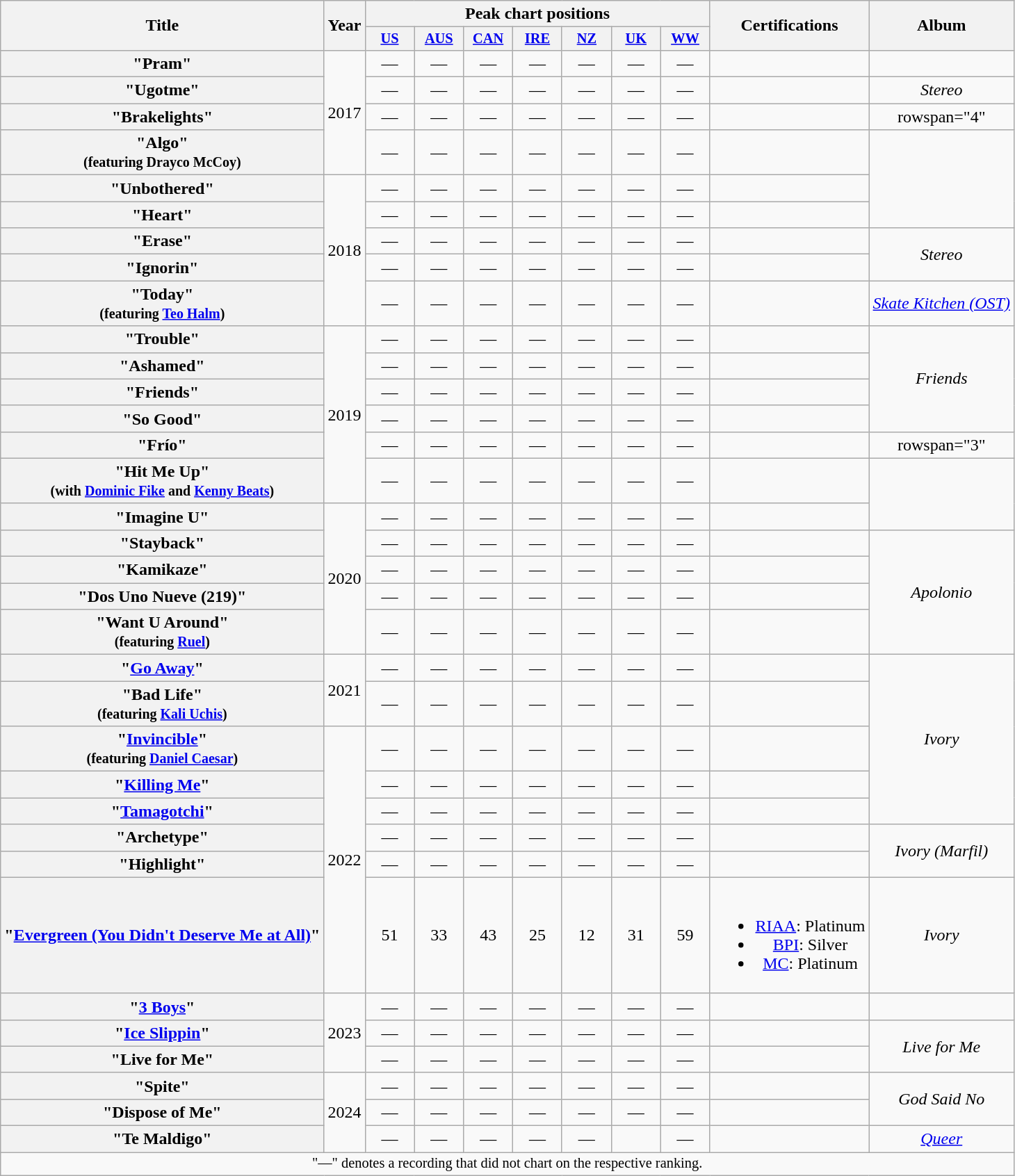<table class="wikitable plainrowheaders" style="text-align:center">
<tr>
<th scope="col" rowspan="2">Title</th>
<th scope="col" rowspan="2">Year</th>
<th scope="col" colspan="7">Peak chart positions</th>
<th scope="col" rowspan="2">Certifications</th>
<th scope="col" rowspan="2">Album</th>
</tr>
<tr>
<th scope="col" style="width:3em;font-size:85%"><a href='#'>US</a><br></th>
<th scope="col" style="width:3em;font-size:85%"><a href='#'>AUS</a><br></th>
<th scope="col" style="width:3em;font-size:85%"><a href='#'>CAN</a><br></th>
<th scope="col" style="width:3em;font-size:85%"><a href='#'>IRE</a><br></th>
<th scope="col" style="width:3em;font-size:85%"><a href='#'>NZ</a><br></th>
<th scope="col" style="width:3em;font-size:85%"><a href='#'>UK</a><br></th>
<th scope="col" style="width:3em;font-size:85%"><a href='#'>WW</a><br></th>
</tr>
<tr>
<th scope="row">"Pram"</th>
<td rowspan="4">2017</td>
<td>—</td>
<td>—</td>
<td>—</td>
<td>—</td>
<td>—</td>
<td>—</td>
<td>—</td>
<td></td>
<td></td>
</tr>
<tr>
<th scope="row">"Ugotme"</th>
<td>—</td>
<td>—</td>
<td>—</td>
<td>—</td>
<td>—</td>
<td>—</td>
<td>—</td>
<td></td>
<td><em>Stereo</em></td>
</tr>
<tr>
<th scope="row">"Brakelights"</th>
<td>—</td>
<td>—</td>
<td>—</td>
<td>—</td>
<td>—</td>
<td>—</td>
<td>—</td>
<td></td>
<td>rowspan="4" </td>
</tr>
<tr>
<th scope="row">"Algo"<br><small>(featuring Drayco McCoy)</small></th>
<td>—</td>
<td>—</td>
<td>—</td>
<td>—</td>
<td>—</td>
<td>—</td>
<td>—</td>
<td></td>
</tr>
<tr>
<th scope="row">"Unbothered"</th>
<td rowspan="5">2018</td>
<td>—</td>
<td>—</td>
<td>—</td>
<td>—</td>
<td>—</td>
<td>—</td>
<td>—</td>
<td></td>
</tr>
<tr>
<th scope="row">"Heart"</th>
<td>—</td>
<td>—</td>
<td>—</td>
<td>—</td>
<td>—</td>
<td>—</td>
<td>—</td>
<td></td>
</tr>
<tr>
<th scope="row">"Erase"</th>
<td>—</td>
<td>—</td>
<td>—</td>
<td>—</td>
<td>—</td>
<td>—</td>
<td>—</td>
<td></td>
<td rowspan="2"><em>Stereo</em></td>
</tr>
<tr>
<th scope="row">"Ignorin"</th>
<td>—</td>
<td>—</td>
<td>—</td>
<td>—</td>
<td>—</td>
<td>—</td>
<td>—</td>
<td></td>
</tr>
<tr>
<th scope="row">"Today"<br><small>(featuring <a href='#'>Teo Halm</a>)</small></th>
<td>—</td>
<td>—</td>
<td>—</td>
<td>—</td>
<td>—</td>
<td>—</td>
<td>—</td>
<td></td>
<td><em><a href='#'>Skate Kitchen (OST)</a></em></td>
</tr>
<tr>
<th scope="row">"Trouble"</th>
<td rowspan="6">2019</td>
<td>—</td>
<td>—</td>
<td>—</td>
<td>—</td>
<td>—</td>
<td>—</td>
<td>—</td>
<td></td>
<td rowspan="4"><em>Friends</em></td>
</tr>
<tr>
<th scope="row">"Ashamed"</th>
<td>—</td>
<td>—</td>
<td>—</td>
<td>—</td>
<td>—</td>
<td>—</td>
<td>—</td>
<td></td>
</tr>
<tr>
<th scope="row">"Friends"</th>
<td>—</td>
<td>—</td>
<td>—</td>
<td>—</td>
<td>—</td>
<td>—</td>
<td>—</td>
<td></td>
</tr>
<tr>
<th scope="row">"So Good"</th>
<td>—</td>
<td>—</td>
<td>—</td>
<td>—</td>
<td>—</td>
<td>—</td>
<td>—</td>
<td></td>
</tr>
<tr>
<th scope="row">"Frío"</th>
<td>—</td>
<td>—</td>
<td>—</td>
<td>—</td>
<td>—</td>
<td>—</td>
<td>—</td>
<td></td>
<td>rowspan="3" </td>
</tr>
<tr>
<th scope="row">"Hit Me Up"<br><small>(with <a href='#'>Dominic Fike</a> and <a href='#'>Kenny Beats</a>)</small></th>
<td>—</td>
<td>—</td>
<td>—</td>
<td>—</td>
<td>—</td>
<td>—</td>
<td>—</td>
<td></td>
</tr>
<tr>
<th scope="row">"Imagine U"</th>
<td rowspan="5">2020</td>
<td>—</td>
<td>—</td>
<td>—</td>
<td>—</td>
<td>—</td>
<td>—</td>
<td>—</td>
<td></td>
</tr>
<tr>
<th scope="row">"Stayback"</th>
<td>—</td>
<td>—</td>
<td>—</td>
<td>—</td>
<td>—</td>
<td>—</td>
<td>—</td>
<td></td>
<td rowspan="4"><em>Apolonio</em></td>
</tr>
<tr>
<th scope="row">"Kamikaze"</th>
<td>—</td>
<td>—</td>
<td>—</td>
<td>—</td>
<td>—</td>
<td>—</td>
<td>—</td>
<td></td>
</tr>
<tr>
<th scope="row">"Dos Uno Nueve (219)"</th>
<td>—</td>
<td>—</td>
<td>—</td>
<td>—</td>
<td>—</td>
<td>—</td>
<td>—</td>
<td></td>
</tr>
<tr>
<th scope="row">"Want U Around"<br><small>(featuring <a href='#'>Ruel</a>)</small></th>
<td>—</td>
<td>—</td>
<td>—</td>
<td>—</td>
<td>—</td>
<td>—</td>
<td>—</td>
<td></td>
</tr>
<tr>
<th scope="row">"<a href='#'>Go Away</a>"</th>
<td rowspan="2">2021</td>
<td>—</td>
<td>—</td>
<td>—</td>
<td>—</td>
<td>—</td>
<td>—</td>
<td>—</td>
<td></td>
<td rowspan="5"><em>Ivory</em></td>
</tr>
<tr>
<th scope="row">"Bad Life"<br><small>(featuring <a href='#'>Kali Uchis</a>)</small></th>
<td>—</td>
<td>—</td>
<td>—</td>
<td>—</td>
<td>—</td>
<td>—</td>
<td>—</td>
<td></td>
</tr>
<tr>
<th scope="row">"<a href='#'>Invincible</a>"<br><small>(featuring <a href='#'>Daniel Caesar</a>)</small></th>
<td rowspan="6">2022</td>
<td>—</td>
<td>—</td>
<td>—</td>
<td>—</td>
<td>—</td>
<td>—</td>
<td>—</td>
<td></td>
</tr>
<tr>
<th scope="row">"<a href='#'>Killing Me</a>"</th>
<td>—</td>
<td>—</td>
<td>—</td>
<td>—</td>
<td>—</td>
<td>—</td>
<td>—</td>
<td></td>
</tr>
<tr>
<th scope="row">"<a href='#'>Tamagotchi</a>"</th>
<td>—</td>
<td>—</td>
<td>—</td>
<td>—</td>
<td>—</td>
<td>—</td>
<td>—</td>
<td></td>
</tr>
<tr>
<th scope="row">"Archetype"</th>
<td>—</td>
<td>—</td>
<td>—</td>
<td>—</td>
<td>—</td>
<td>—</td>
<td>—</td>
<td></td>
<td rowspan="2"><em>Ivory (Marfil)</em></td>
</tr>
<tr>
<th scope="row">"Highlight"</th>
<td>—</td>
<td>—</td>
<td>—</td>
<td>—</td>
<td>—</td>
<td>—</td>
<td>—</td>
<td></td>
</tr>
<tr>
<th scope="row">"<a href='#'>Evergreen (You Didn't Deserve Me at All)</a>"</th>
<td>51</td>
<td>33</td>
<td>43</td>
<td>25</td>
<td>12</td>
<td>31</td>
<td>59</td>
<td><br><ul><li><a href='#'>RIAA</a>: Platinum</li><li><a href='#'>BPI</a>: Silver</li><li><a href='#'>MC</a>: Platinum</li></ul></td>
<td><em>Ivory</em></td>
</tr>
<tr>
<th scope="row">"<a href='#'>3 Boys</a>"</th>
<td rowspan="3">2023</td>
<td>—</td>
<td>—</td>
<td>—</td>
<td>—</td>
<td>—</td>
<td>—</td>
<td>—</td>
<td></td>
<td></td>
</tr>
<tr>
<th scope="row">"<a href='#'>Ice Slippin</a>"</th>
<td>—</td>
<td>—</td>
<td>—</td>
<td>—</td>
<td>—</td>
<td>—</td>
<td>—</td>
<td></td>
<td rowspan="2"><em>Live for Me</em></td>
</tr>
<tr>
<th scope="row">"Live for Me"</th>
<td>—</td>
<td>—</td>
<td>—</td>
<td>—</td>
<td>—</td>
<td>—</td>
<td>—</td>
<td></td>
</tr>
<tr>
<th scope="row">"Spite"</th>
<td rowspan="3">2024</td>
<td>—</td>
<td>—</td>
<td>—</td>
<td>—</td>
<td>—</td>
<td>—</td>
<td>—</td>
<td></td>
<td rowspan="2"><em>God Said No</em></td>
</tr>
<tr>
<th scope="row">"Dispose of Me"</th>
<td>—</td>
<td>—</td>
<td>—</td>
<td>—</td>
<td>—</td>
<td>—</td>
<td>—</td>
<td></td>
</tr>
<tr>
<th scope="row">"Te Maldigo"</th>
<td>—</td>
<td>—</td>
<td>—</td>
<td>—</td>
<td>—</td>
<td></td>
<td>—</td>
<td></td>
<td><em><a href='#'>Queer</a></em></td>
</tr>
<tr>
<td colspan="11" style="font-size:85%">"—" denotes a recording that did not chart on the respective ranking.</td>
</tr>
</table>
